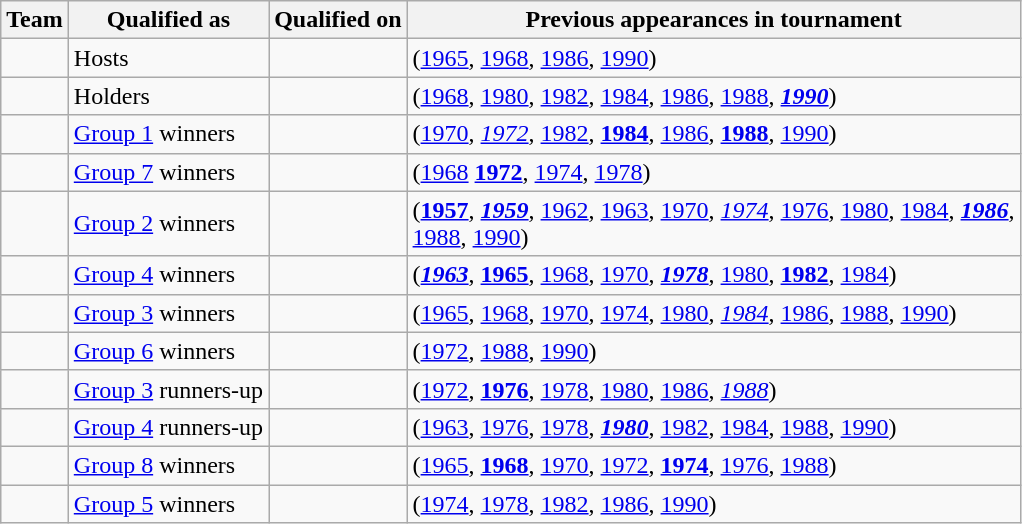<table class="wikitable sortable" style="text-align:left;">
<tr>
<th>Team</th>
<th>Qualified as</th>
<th>Qualified on</th>
<th>Previous appearances in tournament</th>
</tr>
<tr>
<td></td>
<td>Hosts</td>
<td></td>
<td> (<a href='#'>1965</a>, <a href='#'>1968</a>, <a href='#'>1986</a>, <a href='#'>1990</a>)</td>
</tr>
<tr>
<td></td>
<td>Holders</td>
<td></td>
<td> (<a href='#'>1968</a>, <a href='#'>1980</a>, <a href='#'>1982</a>, <a href='#'>1984</a>, <a href='#'>1986</a>, <a href='#'>1988</a>, <strong><em><a href='#'>1990</a></em></strong>)</td>
</tr>
<tr>
<td></td>
<td><a href='#'>Group 1</a> winners</td>
<td></td>
<td> (<a href='#'>1970</a>, <em><a href='#'>1972</a></em>, <a href='#'>1982</a>, <strong><a href='#'>1984</a></strong>, <a href='#'>1986</a>, <strong><a href='#'>1988</a></strong>, <a href='#'>1990</a>)</td>
</tr>
<tr>
<td></td>
<td><a href='#'>Group 7</a> winners</td>
<td></td>
<td> (<a href='#'>1968</a> <strong><a href='#'>1972</a></strong>, <a href='#'>1974</a>, <a href='#'>1978</a>)</td>
</tr>
<tr>
<td></td>
<td><a href='#'>Group 2</a> winners</td>
<td></td>
<td> (<strong><a href='#'>1957</a></strong>, <strong><em><a href='#'>1959</a></em></strong>, <a href='#'>1962</a>, <a href='#'>1963</a>, <a href='#'>1970</a>, <em><a href='#'>1974</a></em>, <a href='#'>1976</a>, <a href='#'>1980</a>, <a href='#'>1984</a>, <strong><em><a href='#'>1986</a></em></strong>,<br><a href='#'>1988</a>, <a href='#'>1990</a>)</td>
</tr>
<tr>
<td></td>
<td><a href='#'>Group 4</a> winners</td>
<td></td>
<td> (<strong><em><a href='#'>1963</a></em></strong>, <strong><a href='#'>1965</a></strong>, <a href='#'>1968</a>, <a href='#'>1970</a>, <strong><em><a href='#'>1978</a></em></strong>, <a href='#'>1980</a>, <strong><a href='#'>1982</a></strong>, <a href='#'>1984</a>)</td>
</tr>
<tr>
<td></td>
<td><a href='#'>Group 3</a> winners</td>
<td></td>
<td> (<a href='#'>1965</a>, <a href='#'>1968</a>, <a href='#'>1970</a>, <a href='#'>1974</a>, <a href='#'>1980</a>, <em><a href='#'>1984</a></em>, <a href='#'>1986</a>, <a href='#'>1988</a>, <a href='#'>1990</a>)</td>
</tr>
<tr>
<td></td>
<td><a href='#'>Group 6</a> winners</td>
<td></td>
<td> (<a href='#'>1972</a>, <a href='#'>1988</a>, <a href='#'>1990</a>)</td>
</tr>
<tr>
<td></td>
<td><a href='#'>Group 3</a> runners-up</td>
<td></td>
<td> (<a href='#'>1972</a>, <strong><a href='#'>1976</a></strong>, <a href='#'>1978</a>, <a href='#'>1980</a>, <a href='#'>1986</a>, <em><a href='#'>1988</a></em>)</td>
</tr>
<tr>
<td></td>
<td><a href='#'>Group 4</a> runners-up</td>
<td></td>
<td> (<a href='#'>1963</a>, <a href='#'>1976</a>, <a href='#'>1978</a>, <strong><em><a href='#'>1980</a></em></strong>, <a href='#'>1982</a>, <a href='#'>1984</a>, <a href='#'>1988</a>, <a href='#'>1990</a>)</td>
</tr>
<tr>
<td></td>
<td><a href='#'>Group 8</a> winners</td>
<td></td>
<td> (<a href='#'>1965</a>, <strong><a href='#'>1968</a></strong>, <a href='#'>1970</a>, <a href='#'>1972</a>, <strong><a href='#'>1974</a></strong>, <a href='#'>1976</a>, <a href='#'>1988</a>)</td>
</tr>
<tr>
<td></td>
<td><a href='#'>Group 5</a> winners</td>
<td></td>
<td> (<a href='#'>1974</a>, <a href='#'>1978</a>, <a href='#'>1982</a>, <a href='#'>1986</a>, <a href='#'>1990</a>)</td>
</tr>
</table>
